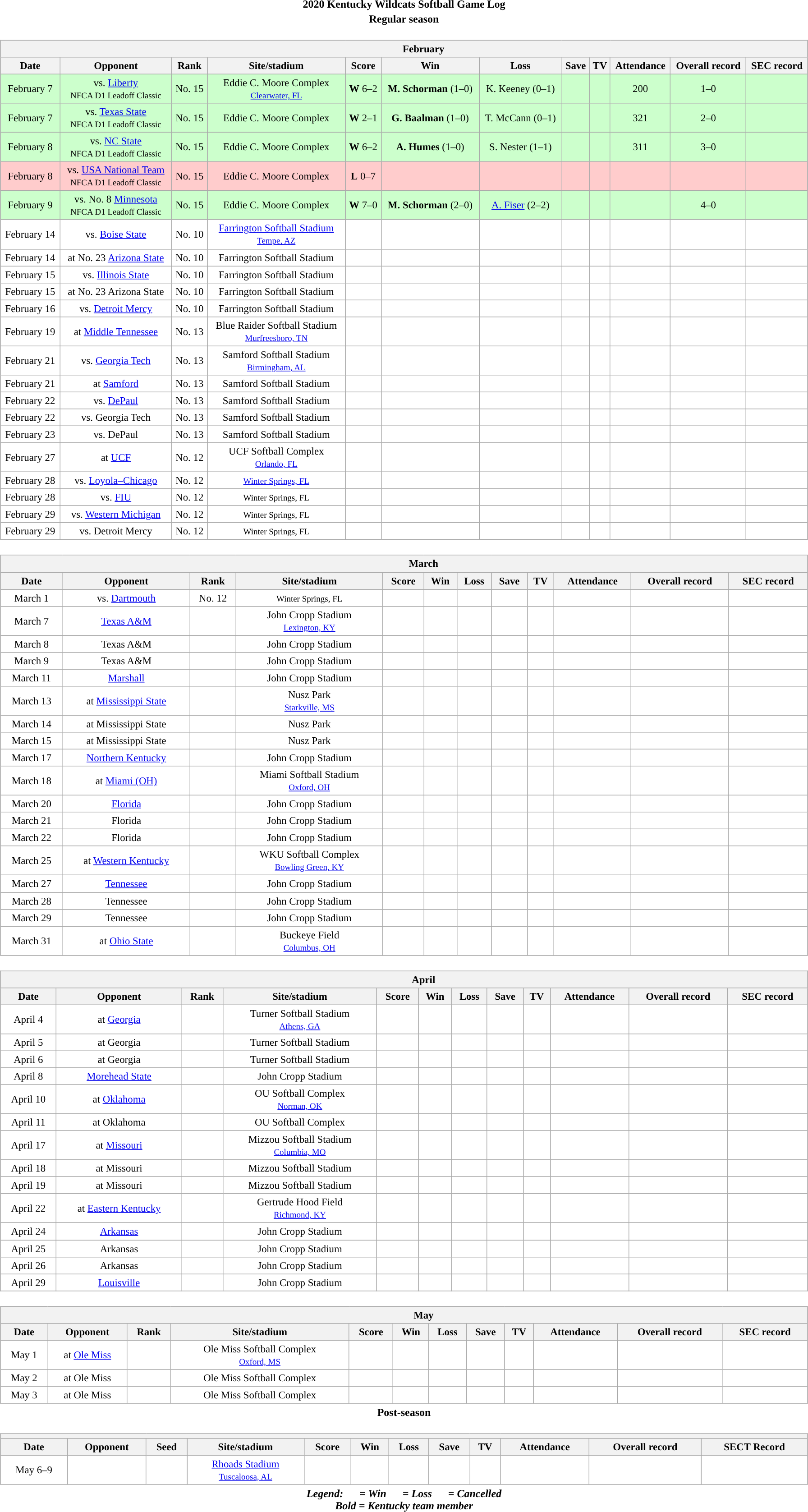<table class="toccolours" width=95% style="clear:both; margin:1.5em auto; text-align:center;">
<tr>
<th colspan=2>2020 Kentucky Wildcats Softball Game Log</th>
</tr>
<tr>
<th colspan=2>Regular season</th>
</tr>
<tr valign="top">
<td><br><table class="wikitable collapsible" style="margin:auto; width:100%; text-align:center; font-size:95%">
<tr>
<th colspan=12 style="padding-left:4em;">February</th>
</tr>
<tr>
<th>Date</th>
<th>Opponent</th>
<th>Rank</th>
<th>Site/stadium</th>
<th>Score</th>
<th>Win</th>
<th>Loss</th>
<th>Save</th>
<th>TV</th>
<th>Attendance</th>
<th>Overall record</th>
<th>SEC record</th>
</tr>
<tr align="center" bgcolor="#ccffcc">
<td>February 7</td>
<td>vs. <a href='#'>Liberty</a><br><small>NFCA D1 Leadoff Classic</small></td>
<td>No. 15</td>
<td>Eddie C. Moore Complex<br><small><a href='#'>Clearwater, FL</a></small></td>
<td><strong>W</strong> 6–2</td>
<td><strong>M. Schorman</strong> (1–0)</td>
<td>K. Keeney (0–1)</td>
<td></td>
<td></td>
<td>200</td>
<td>1–0</td>
<td></td>
</tr>
<tr align="center" bgcolor="#ccffcc">
<td>February 7</td>
<td>vs. <a href='#'>Texas State</a><br><small>NFCA D1 Leadoff Classic</small></td>
<td>No. 15</td>
<td>Eddie C. Moore Complex</td>
<td><strong>W</strong> 2–1</td>
<td><strong>G. Baalman</strong> (1–0)</td>
<td>T. McCann (0–1)</td>
<td></td>
<td></td>
<td>321</td>
<td>2–0</td>
<td></td>
</tr>
<tr align="center" bgcolor="#ccffcc">
<td>February 8</td>
<td>vs. <a href='#'>NC State</a><br><small>NFCA D1 Leadoff Classic</small></td>
<td>No. 15</td>
<td>Eddie C. Moore Complex</td>
<td><strong>W</strong> 6–2 </td>
<td><strong>A. Humes</strong> (1–0)</td>
<td>S. Nester (1–1)</td>
<td></td>
<td></td>
<td>311</td>
<td>3–0</td>
<td></td>
</tr>
<tr align="center" bgcolor="#ffcccc">
<td>February 8</td>
<td>vs. <a href='#'>USA National Team</a><br><small>NFCA D1 Leadoff Classic</small></td>
<td>No. 15</td>
<td>Eddie C. Moore Complex</td>
<td><strong>L</strong> 0–7</td>
<td></td>
<td></td>
<td></td>
<td></td>
<td></td>
<td></td>
<td></td>
</tr>
<tr align="center" bgcolor="#ccffcc">
<td>February 9</td>
<td>vs. No. 8 <a href='#'>Minnesota</a><br><small>NFCA D1 Leadoff Classic</small></td>
<td>No. 15</td>
<td>Eddie C. Moore Complex</td>
<td><strong>W</strong> 7–0</td>
<td><strong>M. Schorman</strong> (2–0)</td>
<td><a href='#'>A. Fiser</a> (2–2)</td>
<td></td>
<td></td>
<td></td>
<td>4–0</td>
<td></td>
</tr>
<tr align="center" bgcolor="white">
<td>February 14</td>
<td>vs. <a href='#'>Boise State</a></td>
<td>No. 10</td>
<td><a href='#'>Farrington Softball Stadium</a><br><small><a href='#'>Tempe, AZ</a></small></td>
<td></td>
<td></td>
<td></td>
<td></td>
<td></td>
<td></td>
<td></td>
<td></td>
</tr>
<tr align="center" bgcolor="white">
<td>February 14</td>
<td>at No. 23 <a href='#'>Arizona State</a></td>
<td>No. 10</td>
<td>Farrington Softball Stadium</td>
<td></td>
<td></td>
<td></td>
<td></td>
<td></td>
<td></td>
<td></td>
<td></td>
</tr>
<tr align="center" bgcolor="white">
<td>February 15</td>
<td>vs. <a href='#'>Illinois State</a></td>
<td>No. 10</td>
<td>Farrington Softball Stadium</td>
<td></td>
<td></td>
<td></td>
<td></td>
<td></td>
<td></td>
<td></td>
<td></td>
</tr>
<tr align="center" bgcolor="white">
<td>February 15</td>
<td>at No. 23 Arizona State</td>
<td>No. 10</td>
<td>Farrington Softball Stadium</td>
<td></td>
<td></td>
<td></td>
<td></td>
<td></td>
<td></td>
<td></td>
<td></td>
</tr>
<tr align="center" bgcolor="white">
<td>February 16</td>
<td>vs. <a href='#'>Detroit Mercy</a></td>
<td>No. 10</td>
<td>Farrington Softball Stadium</td>
<td></td>
<td></td>
<td></td>
<td></td>
<td></td>
<td></td>
<td></td>
<td></td>
</tr>
<tr align="center" bgcolor="white">
<td>February 19</td>
<td>at <a href='#'>Middle Tennessee</a></td>
<td>No. 13</td>
<td>Blue Raider Softball Stadium<br><small><a href='#'>Murfreesboro, TN</a></small></td>
<td></td>
<td></td>
<td></td>
<td></td>
<td></td>
<td></td>
<td></td>
<td></td>
</tr>
<tr align="center" bgcolor="white">
<td>February 21</td>
<td>vs. <a href='#'>Georgia Tech</a></td>
<td>No. 13</td>
<td>Samford Softball Stadium<br><small><a href='#'>Birmingham, AL</a></small></td>
<td></td>
<td></td>
<td></td>
<td></td>
<td></td>
<td></td>
<td></td>
<td></td>
</tr>
<tr align="center" bgcolor="white">
<td>February 21</td>
<td>at <a href='#'>Samford</a></td>
<td>No. 13</td>
<td>Samford Softball Stadium</td>
<td></td>
<td></td>
<td></td>
<td></td>
<td></td>
<td></td>
<td></td>
<td></td>
</tr>
<tr align="center" bgcolor="white">
<td>February 22</td>
<td>vs. <a href='#'>DePaul</a></td>
<td>No. 13</td>
<td>Samford Softball Stadium</td>
<td></td>
<td></td>
<td></td>
<td></td>
<td></td>
<td></td>
<td></td>
<td></td>
</tr>
<tr align="center" bgcolor="white">
<td>February 22</td>
<td>vs. Georgia Tech</td>
<td>No. 13</td>
<td>Samford Softball Stadium</td>
<td></td>
<td></td>
<td></td>
<td></td>
<td></td>
<td></td>
<td></td>
<td></td>
</tr>
<tr align="center" bgcolor="white">
<td>February 23</td>
<td>vs. DePaul</td>
<td>No. 13</td>
<td>Samford Softball Stadium</td>
<td></td>
<td></td>
<td></td>
<td></td>
<td></td>
<td></td>
<td></td>
<td></td>
</tr>
<tr align="center" bgcolor="white">
<td>February 27</td>
<td>at <a href='#'>UCF</a></td>
<td>No. 12</td>
<td>UCF Softball Complex<br><small><a href='#'>Orlando, FL</a></small></td>
<td></td>
<td></td>
<td></td>
<td></td>
<td></td>
<td></td>
<td></td>
<td></td>
</tr>
<tr align="center" bgcolor="white">
<td>February 28</td>
<td>vs. <a href='#'>Loyola–Chicago</a></td>
<td>No. 12</td>
<td><small><a href='#'>Winter Springs, FL</a></small></td>
<td></td>
<td></td>
<td></td>
<td></td>
<td></td>
<td></td>
<td></td>
<td></td>
</tr>
<tr align="center" bgcolor="white">
<td>February 28</td>
<td>vs. <a href='#'>FIU</a></td>
<td>No. 12</td>
<td><small>Winter Springs, FL</small></td>
<td></td>
<td></td>
<td></td>
<td></td>
<td></td>
<td></td>
<td></td>
<td></td>
</tr>
<tr align="center" bgcolor="white">
<td>February 29</td>
<td>vs. <a href='#'>Western Michigan</a></td>
<td>No. 12</td>
<td><small>Winter Springs, FL</small></td>
<td></td>
<td></td>
<td></td>
<td></td>
<td></td>
<td></td>
<td></td>
<td></td>
</tr>
<tr align="center" bgcolor="white">
<td>February 29</td>
<td>vs. Detroit Mercy</td>
<td>No. 12</td>
<td><small>Winter Springs, FL</small></td>
<td></td>
<td></td>
<td></td>
<td></td>
<td></td>
<td></td>
<td></td>
<td></td>
</tr>
</table>
</td>
</tr>
<tr>
<td><br><table class="wikitable collapsible " style="margin:auto; width:100%; text-align:center; font-size:95%">
<tr>
<th colspan=12 style="padding-left:4em;">March</th>
</tr>
<tr>
<th>Date</th>
<th>Opponent</th>
<th>Rank</th>
<th>Site/stadium</th>
<th>Score</th>
<th>Win</th>
<th>Loss</th>
<th>Save</th>
<th>TV</th>
<th>Attendance</th>
<th>Overall record</th>
<th>SEC record</th>
</tr>
<tr align="center" bgcolor="white">
<td>March 1</td>
<td>vs. <a href='#'>Dartmouth</a></td>
<td>No. 12</td>
<td><small>Winter Springs, FL</small></td>
<td></td>
<td></td>
<td></td>
<td></td>
<td></td>
<td></td>
<td></td>
<td></td>
</tr>
<tr align="center" bgcolor="white">
<td>March 7</td>
<td><a href='#'>Texas A&M</a></td>
<td></td>
<td>John Cropp Stadium<br><small><a href='#'>Lexington, KY</a></small></td>
<td></td>
<td></td>
<td></td>
<td></td>
<td></td>
<td></td>
<td></td>
<td></td>
</tr>
<tr align="center" bgcolor="white">
<td>March 8</td>
<td>Texas A&M</td>
<td></td>
<td>John Cropp Stadium</td>
<td></td>
<td></td>
<td></td>
<td></td>
<td></td>
<td></td>
<td></td>
<td></td>
</tr>
<tr align="center" bgcolor="white">
<td>March 9</td>
<td>Texas A&M</td>
<td></td>
<td>John Cropp Stadium</td>
<td></td>
<td></td>
<td></td>
<td></td>
<td></td>
<td></td>
<td></td>
<td></td>
</tr>
<tr align="center" bgcolor="white">
<td>March 11</td>
<td><a href='#'>Marshall</a></td>
<td></td>
<td>John Cropp Stadium</td>
<td></td>
<td></td>
<td></td>
<td></td>
<td></td>
<td></td>
<td></td>
<td></td>
</tr>
<tr align="center" bgcolor="white">
<td>March 13</td>
<td>at <a href='#'>Mississippi State</a></td>
<td></td>
<td>Nusz Park<br><small><a href='#'>Starkville, MS</a></small></td>
<td></td>
<td></td>
<td></td>
<td></td>
<td></td>
<td></td>
<td></td>
<td></td>
</tr>
<tr align="center" bgcolor="white">
<td>March 14</td>
<td>at Mississippi State</td>
<td></td>
<td>Nusz Park</td>
<td></td>
<td></td>
<td></td>
<td></td>
<td></td>
<td></td>
<td></td>
<td></td>
</tr>
<tr align="center" bgcolor="white">
<td>March 15</td>
<td>at Mississippi State</td>
<td></td>
<td>Nusz Park</td>
<td></td>
<td></td>
<td></td>
<td></td>
<td></td>
<td></td>
<td></td>
<td></td>
</tr>
<tr align="center" bgcolor="white">
<td>March 17</td>
<td><a href='#'>Northern Kentucky</a></td>
<td></td>
<td>John Cropp Stadium</td>
<td></td>
<td></td>
<td></td>
<td></td>
<td></td>
<td></td>
<td></td>
<td></td>
</tr>
<tr align="center" bgcolor="white">
<td>March 18</td>
<td>at <a href='#'>Miami (OH)</a></td>
<td></td>
<td>Miami Softball Stadium<br><small><a href='#'>Oxford, OH</a></small></td>
<td></td>
<td></td>
<td></td>
<td></td>
<td></td>
<td></td>
<td></td>
<td></td>
</tr>
<tr align="center" bgcolor="white">
<td>March 20</td>
<td><a href='#'>Florida</a></td>
<td></td>
<td>John Cropp Stadium</td>
<td></td>
<td></td>
<td></td>
<td></td>
<td></td>
<td></td>
<td></td>
<td></td>
</tr>
<tr align="center" bgcolor="white">
<td>March 21</td>
<td>Florida</td>
<td></td>
<td>John Cropp Stadium</td>
<td></td>
<td></td>
<td></td>
<td></td>
<td></td>
<td></td>
<td></td>
<td></td>
</tr>
<tr align="center" bgcolor="white">
<td>March 22</td>
<td>Florida</td>
<td></td>
<td>John Cropp Stadium</td>
<td></td>
<td></td>
<td></td>
<td></td>
<td></td>
<td></td>
<td></td>
<td></td>
</tr>
<tr align="center" bgcolor="white">
<td>March 25</td>
<td>at <a href='#'>Western Kentucky</a></td>
<td></td>
<td>WKU Softball Complex<br><small><a href='#'>Bowling Green, KY</a></small></td>
<td></td>
<td></td>
<td></td>
<td></td>
<td></td>
<td></td>
<td></td>
<td></td>
</tr>
<tr align="center" bgcolor="white">
<td>March 27</td>
<td><a href='#'>Tennessee</a></td>
<td></td>
<td>John Cropp Stadium</td>
<td></td>
<td></td>
<td></td>
<td></td>
<td></td>
<td></td>
<td></td>
<td></td>
</tr>
<tr align="center" bgcolor="white">
<td>March 28</td>
<td>Tennessee</td>
<td></td>
<td>John Cropp Stadium</td>
<td></td>
<td></td>
<td></td>
<td></td>
<td></td>
<td></td>
<td></td>
<td></td>
</tr>
<tr align="center" bgcolor="white">
<td>March 29</td>
<td>Tennessee</td>
<td></td>
<td>John Cropp Stadium</td>
<td></td>
<td></td>
<td></td>
<td></td>
<td></td>
<td></td>
<td></td>
<td></td>
</tr>
<tr align="center" bgcolor="white">
<td>March 31</td>
<td>at <a href='#'>Ohio State</a></td>
<td></td>
<td>Buckeye Field<br><small><a href='#'>Columbus, OH</a></small></td>
<td></td>
<td></td>
<td></td>
<td></td>
<td></td>
<td></td>
<td></td>
<td></td>
</tr>
</table>
</td>
</tr>
<tr>
<td><br><table class="wikitable collapsible" style="margin:auto; width:100%; text-align:center; font-size:95%">
<tr>
<th colspan=12 style="padding-left:4em;">April</th>
</tr>
<tr>
<th>Date</th>
<th>Opponent</th>
<th>Rank</th>
<th>Site/stadium</th>
<th>Score</th>
<th>Win</th>
<th>Loss</th>
<th>Save</th>
<th>TV</th>
<th>Attendance</th>
<th>Overall record</th>
<th>SEC record</th>
</tr>
<tr align="center" bgcolor="white">
<td>April 4</td>
<td>at <a href='#'>Georgia</a></td>
<td></td>
<td>Turner Softball Stadium<br><small><a href='#'>Athens, GA</a></small></td>
<td></td>
<td></td>
<td></td>
<td></td>
<td></td>
<td></td>
<td></td>
<td></td>
</tr>
<tr align="center" bgcolor="white">
<td>April 5</td>
<td>at Georgia</td>
<td></td>
<td>Turner Softball Stadium</td>
<td></td>
<td></td>
<td></td>
<td></td>
<td></td>
<td></td>
<td></td>
<td></td>
</tr>
<tr align="center" bgcolor="white">
<td>April 6</td>
<td>at Georgia</td>
<td></td>
<td>Turner Softball Stadium</td>
<td></td>
<td></td>
<td></td>
<td></td>
<td></td>
<td></td>
<td></td>
<td></td>
</tr>
<tr align="center" bgcolor="white">
<td>April 8</td>
<td><a href='#'>Morehead State</a></td>
<td></td>
<td>John Cropp Stadium</td>
<td></td>
<td></td>
<td></td>
<td></td>
<td></td>
<td></td>
<td></td>
<td></td>
</tr>
<tr align="center" bgcolor="white">
<td>April 10</td>
<td>at <a href='#'>Oklahoma</a></td>
<td></td>
<td>OU Softball Complex<br><small><a href='#'>Norman, OK</a></small></td>
<td></td>
<td></td>
<td></td>
<td></td>
<td></td>
<td></td>
<td></td>
<td></td>
</tr>
<tr align="center" bgcolor="white">
<td>April 11</td>
<td>at Oklahoma</td>
<td></td>
<td>OU Softball Complex</td>
<td></td>
<td></td>
<td></td>
<td></td>
<td></td>
<td></td>
<td></td>
<td></td>
</tr>
<tr align="center" bgcolor="white">
<td>April 17</td>
<td>at <a href='#'>Missouri</a></td>
<td></td>
<td>Mizzou Softball Stadium<br><small><a href='#'>Columbia, MO</a></small></td>
<td></td>
<td></td>
<td></td>
<td></td>
<td></td>
<td></td>
<td></td>
<td></td>
</tr>
<tr align="center" bgcolor="white">
<td>April 18</td>
<td>at Missouri</td>
<td></td>
<td>Mizzou Softball Stadium</td>
<td></td>
<td></td>
<td></td>
<td></td>
<td></td>
<td></td>
<td></td>
<td></td>
</tr>
<tr align="center" bgcolor="white">
<td>April 19</td>
<td>at Missouri</td>
<td></td>
<td>Mizzou Softball Stadium</td>
<td></td>
<td></td>
<td></td>
<td></td>
<td></td>
<td></td>
<td></td>
<td></td>
</tr>
<tr align="center" bgcolor="white">
<td>April 22</td>
<td>at <a href='#'>Eastern Kentucky</a></td>
<td></td>
<td>Gertrude Hood Field<br><small><a href='#'>Richmond, KY</a></small></td>
<td></td>
<td></td>
<td></td>
<td></td>
<td></td>
<td></td>
<td></td>
<td></td>
</tr>
<tr align="center" bgcolor="white">
<td>April 24</td>
<td><a href='#'>Arkansas</a></td>
<td></td>
<td>John Cropp Stadium</td>
<td></td>
<td></td>
<td></td>
<td></td>
<td></td>
<td></td>
<td></td>
<td></td>
</tr>
<tr align="center" bgcolor="white">
<td>April 25</td>
<td>Arkansas</td>
<td></td>
<td>John Cropp Stadium</td>
<td></td>
<td></td>
<td></td>
<td></td>
<td></td>
<td></td>
<td></td>
<td></td>
</tr>
<tr align="center" bgcolor="white">
<td>April 26</td>
<td>Arkansas</td>
<td></td>
<td>John Cropp Stadium</td>
<td></td>
<td></td>
<td></td>
<td></td>
<td></td>
<td></td>
<td></td>
<td></td>
</tr>
<tr align="center" bgcolor="white">
<td>April 29</td>
<td><a href='#'>Louisville</a></td>
<td></td>
<td>John Cropp Stadium</td>
<td></td>
<td></td>
<td></td>
<td></td>
<td></td>
<td></td>
<td></td>
<td></td>
</tr>
</table>
</td>
</tr>
<tr>
<td><br><table class="wikitable collapsible" style="margin:auto; width:100%; text-align:center; font-size:95%">
<tr>
<th colspan=13 style="padding-left:4em;">May</th>
</tr>
<tr>
<th>Date</th>
<th>Opponent</th>
<th>Rank</th>
<th>Site/stadium</th>
<th>Score</th>
<th>Win</th>
<th>Loss</th>
<th>Save</th>
<th>TV</th>
<th>Attendance</th>
<th>Overall record</th>
<th>SEC record</th>
</tr>
<tr align="center" bgcolor="white">
<td>May 1</td>
<td>at <a href='#'>Ole Miss</a></td>
<td></td>
<td>Ole Miss Softball Complex<br><small><a href='#'>Oxford, MS</a></small></td>
<td></td>
<td></td>
<td></td>
<td></td>
<td></td>
<td></td>
<td></td>
<td></td>
</tr>
<tr align="center" bgcolor="white">
<td>May 2</td>
<td>at Ole Miss</td>
<td></td>
<td>Ole Miss Softball Complex</td>
<td></td>
<td></td>
<td></td>
<td></td>
<td></td>
<td></td>
<td></td>
<td></td>
</tr>
<tr align="center" bgcolor="white">
<td>May 3</td>
<td>at Ole Miss</td>
<td></td>
<td>Ole Miss Softball Complex</td>
<td></td>
<td></td>
<td></td>
<td></td>
<td></td>
<td></td>
<td></td>
<td></td>
</tr>
<tr align="center" bgcolor="white">
</tr>
</table>
</td>
</tr>
<tr>
<th colspan=2>Post-season</th>
</tr>
<tr>
<td><br><table class="wikitable collapsible" style="margin:auto; width:100%; text-align:center; font-size:95%">
<tr>
<th colspan=12 style="padding-left:4em;"></th>
</tr>
<tr>
<th>Date</th>
<th>Opponent</th>
<th>Seed</th>
<th>Site/stadium</th>
<th>Score</th>
<th>Win</th>
<th>Loss</th>
<th>Save</th>
<th>TV</th>
<th>Attendance</th>
<th>Overall record</th>
<th>SECT Record</th>
</tr>
<tr align="center" bgcolor="white">
<td>May 6–9</td>
<td></td>
<td></td>
<td><a href='#'>Rhoads Stadium</a><br><small><a href='#'>Tuscaloosa, AL</a></small></td>
<td></td>
<td></td>
<td></td>
<td></td>
<td></td>
<td></td>
<td></td>
<td></td>
</tr>
</table>
</td>
</tr>
<tr>
<th colspan=9><em>Legend:       = Win       = Loss       = Cancelled<br>Bold = Kentucky team member</em></th>
</tr>
</table>
